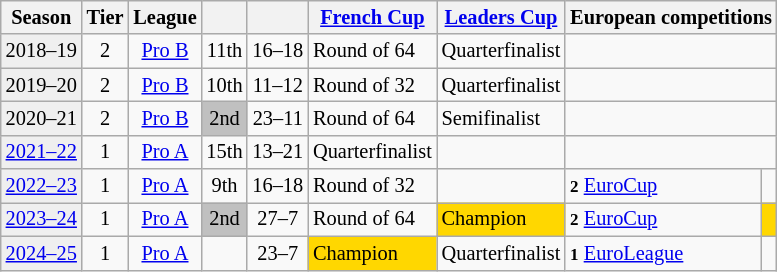<table class="wikitable" style="font-size:85%">
<tr>
<th>Season</th>
<th>Tier</th>
<th>League</th>
<th></th>
<th></th>
<th><a href='#'>French Cup</a></th>
<th><a href='#'>Leaders Cup</a></th>
<th colspan=2>European competitions</th>
</tr>
<tr>
<td style="background:#efefef;">2018–19</td>
<td align=center>2</td>
<td align="center"><a href='#'>Pro B</a></td>
<td align="center">11th</td>
<td align=center>16–18</td>
<td>Round of 64</td>
<td>Quarterfinalist</td>
<td colspan=2></td>
</tr>
<tr>
<td style="background:#efefef;">2019–20</td>
<td align=center>2</td>
<td align="center"><a href='#'>Pro B</a></td>
<td align="center">10th</td>
<td align=center>11–12</td>
<td>Round of 32</td>
<td>Quarterfinalist</td>
<td colspan=2></td>
</tr>
<tr>
<td style="background:#efefef;">2020–21</td>
<td align=center>2</td>
<td align="center"><a href='#'>Pro B</a></td>
<td bgcolor=silver align="center">2nd</td>
<td align=center>23–11</td>
<td>Round of 64</td>
<td>Semifinalist</td>
<td colspan=2></td>
</tr>
<tr>
<td style="background:#efefef;"><a href='#'>2021–22</a></td>
<td align=center>1</td>
<td align="center"><a href='#'>Pro A</a></td>
<td align="center">15th</td>
<td align=center>13–21</td>
<td>Quarterfinalist</td>
<td></td>
<td colspan=2></td>
</tr>
<tr>
<td style="background:#efefef;"><a href='#'>2022–23</a></td>
<td align=center>1</td>
<td align="center"><a href='#'>Pro A</a></td>
<td align="center">9th</td>
<td align=center>16–18</td>
<td>Round of 32</td>
<td></td>
<td><small><strong>2</strong></small> <a href='#'>EuroCup</a></td>
<td align=center></td>
</tr>
<tr>
<td style="background:#efefef;"><a href='#'>2023–24</a></td>
<td align=center>1</td>
<td align="center"><a href='#'>Pro A</a></td>
<td bgcolor=silver align="center">2nd</td>
<td align="center">27–7</td>
<td>Round of 64</td>
<td style="background:gold">Champion</td>
<td><small><strong>2</strong></small> <a href='#'>EuroCup</a></td>
<td style="background:gold" align=center></td>
</tr>
<tr>
<td style="background:#efefef;"><a href='#'>2024–25</a></td>
<td align=center>1</td>
<td align="center"><a href='#'>Pro A</a></td>
<td align="center"></td>
<td align="center">23–7</td>
<td style="background:gold">Champion</td>
<td>Quarterfinalist</td>
<td><small><strong>1</strong></small> <a href='#'>EuroLeague</a></td>
<td align=center></td>
</tr>
</table>
